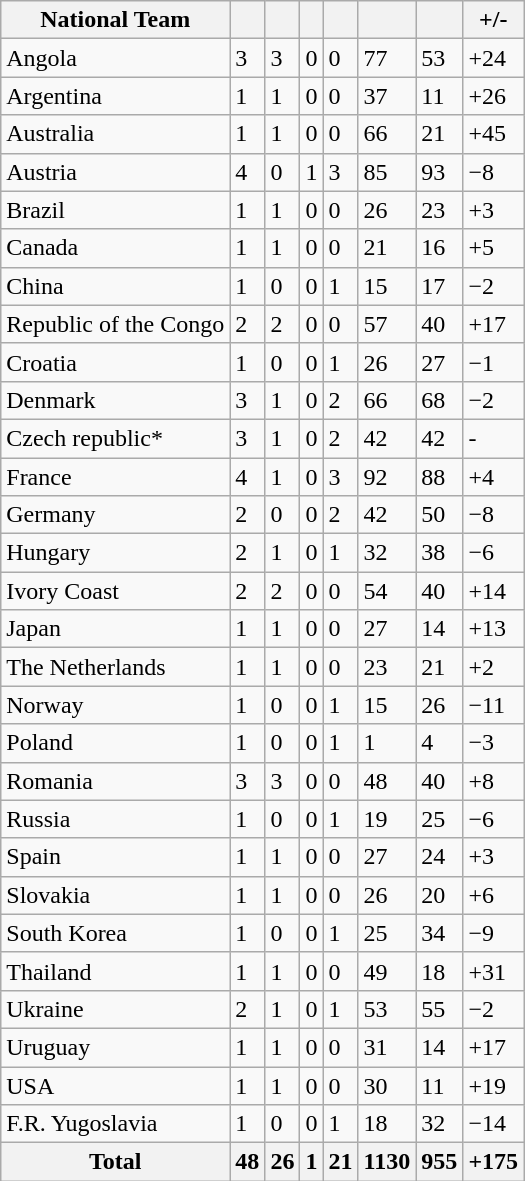<table class="wikitable" style="text-align: left;">
<tr>
<th>National Team</th>
<th></th>
<th></th>
<th></th>
<th></th>
<th></th>
<th></th>
<th>+/-</th>
</tr>
<tr>
<td> Angola</td>
<td>3</td>
<td>3</td>
<td>0</td>
<td>0</td>
<td>77</td>
<td>53</td>
<td>+24</td>
</tr>
<tr>
<td> Argentina</td>
<td>1</td>
<td>1</td>
<td>0</td>
<td>0</td>
<td>37</td>
<td>11</td>
<td>+26</td>
</tr>
<tr>
<td> Australia</td>
<td>1</td>
<td>1</td>
<td>0</td>
<td>0</td>
<td>66</td>
<td>21</td>
<td>+45</td>
</tr>
<tr>
<td> Austria</td>
<td>4</td>
<td>0</td>
<td>1</td>
<td>3</td>
<td>85</td>
<td>93</td>
<td>−8</td>
</tr>
<tr>
<td> Brazil</td>
<td>1</td>
<td>1</td>
<td>0</td>
<td>0</td>
<td>26</td>
<td>23</td>
<td>+3</td>
</tr>
<tr>
<td> Canada</td>
<td>1</td>
<td>1</td>
<td>0</td>
<td>0</td>
<td>21</td>
<td>16</td>
<td>+5</td>
</tr>
<tr>
<td> China</td>
<td>1</td>
<td>0</td>
<td>0</td>
<td>1</td>
<td>15</td>
<td>17</td>
<td>−2</td>
</tr>
<tr>
<td> Republic of the Congo</td>
<td>2</td>
<td>2</td>
<td>0</td>
<td>0</td>
<td>57</td>
<td>40</td>
<td>+17</td>
</tr>
<tr>
<td> Croatia</td>
<td>1</td>
<td>0</td>
<td>0</td>
<td>1</td>
<td>26</td>
<td>27</td>
<td>−1</td>
</tr>
<tr>
<td> Denmark</td>
<td>3</td>
<td>1</td>
<td>0</td>
<td>2</td>
<td>66</td>
<td>68</td>
<td>−2</td>
</tr>
<tr>
<td> Czech republic*</td>
<td>3</td>
<td>1</td>
<td>0</td>
<td>2</td>
<td>42</td>
<td>42</td>
<td>-</td>
</tr>
<tr>
<td> France</td>
<td>4</td>
<td>1</td>
<td>0</td>
<td>3</td>
<td>92</td>
<td>88</td>
<td>+4</td>
</tr>
<tr>
<td> Germany</td>
<td>2</td>
<td>0</td>
<td>0</td>
<td>2</td>
<td>42</td>
<td>50</td>
<td>−8</td>
</tr>
<tr>
<td> Hungary</td>
<td>2</td>
<td>1</td>
<td>0</td>
<td>1</td>
<td>32</td>
<td>38</td>
<td>−6</td>
</tr>
<tr>
<td> Ivory Coast</td>
<td>2</td>
<td>2</td>
<td>0</td>
<td>0</td>
<td>54</td>
<td>40</td>
<td>+14</td>
</tr>
<tr>
<td> Japan</td>
<td>1</td>
<td>1</td>
<td>0</td>
<td>0</td>
<td>27</td>
<td>14</td>
<td>+13</td>
</tr>
<tr>
<td> The Netherlands</td>
<td>1</td>
<td>1</td>
<td>0</td>
<td>0</td>
<td>23</td>
<td>21</td>
<td>+2</td>
</tr>
<tr>
<td> Norway</td>
<td>1</td>
<td>0</td>
<td>0</td>
<td>1</td>
<td>15</td>
<td>26</td>
<td>−11</td>
</tr>
<tr>
<td> Poland</td>
<td>1</td>
<td>0</td>
<td>0</td>
<td>1</td>
<td>1</td>
<td>4</td>
<td>−3</td>
</tr>
<tr>
<td> Romania</td>
<td>3</td>
<td>3</td>
<td>0</td>
<td>0</td>
<td>48</td>
<td>40</td>
<td>+8</td>
</tr>
<tr>
<td> Russia</td>
<td>1</td>
<td>0</td>
<td>0</td>
<td>1</td>
<td>19</td>
<td>25</td>
<td>−6</td>
</tr>
<tr>
<td> Spain</td>
<td>1</td>
<td>1</td>
<td>0</td>
<td>0</td>
<td>27</td>
<td>24</td>
<td>+3</td>
</tr>
<tr>
<td> Slovakia</td>
<td>1</td>
<td>1</td>
<td>0</td>
<td>0</td>
<td>26</td>
<td>20</td>
<td>+6</td>
</tr>
<tr>
<td> South Korea</td>
<td>1</td>
<td>0</td>
<td>0</td>
<td>1</td>
<td>25</td>
<td>34</td>
<td>−9</td>
</tr>
<tr>
<td> Thailand</td>
<td>1</td>
<td>1</td>
<td>0</td>
<td>0</td>
<td>49</td>
<td>18</td>
<td>+31</td>
</tr>
<tr>
<td> Ukraine</td>
<td>2</td>
<td>1</td>
<td>0</td>
<td>1</td>
<td>53</td>
<td>55</td>
<td>−2</td>
</tr>
<tr>
<td> Uruguay</td>
<td>1</td>
<td>1</td>
<td>0</td>
<td>0</td>
<td>31</td>
<td>14</td>
<td>+17</td>
</tr>
<tr>
<td> USA</td>
<td>1</td>
<td>1</td>
<td>0</td>
<td>0</td>
<td>30</td>
<td>11</td>
<td>+19</td>
</tr>
<tr>
<td> F.R. Yugoslavia</td>
<td>1</td>
<td>0</td>
<td>0</td>
<td>1</td>
<td>18</td>
<td>32</td>
<td>−14</td>
</tr>
<tr>
<th>Total</th>
<th>48</th>
<th>26</th>
<th>1</th>
<th>21</th>
<th>1130</th>
<th>955</th>
<th>+175</th>
</tr>
</table>
